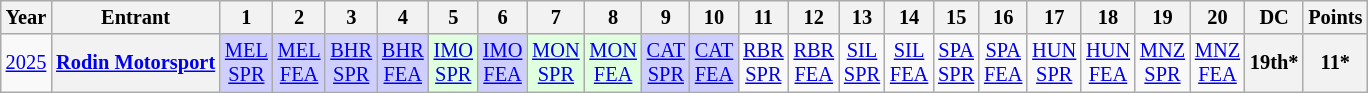<table class="wikitable" style="text-align:center; font-size:85%">
<tr>
<th>Year</th>
<th>Entrant</th>
<th>1</th>
<th>2</th>
<th>3</th>
<th>4</th>
<th>5</th>
<th>6</th>
<th>7</th>
<th>8</th>
<th>9</th>
<th>10</th>
<th>11</th>
<th>12</th>
<th>13</th>
<th>14</th>
<th>15</th>
<th>16</th>
<th>17</th>
<th>18</th>
<th>19</th>
<th>20</th>
<th>DC</th>
<th>Points</th>
</tr>
<tr>
<td><a href='#'>2025</a></td>
<th nowrap><a href='#'>Rodin Motorsport</a></th>
<td style="background:#CFCFFF;"><a href='#'>MEL<br>SPR</a><br></td>
<td style="background:#CFCFFF;"><a href='#'>MEL<br>FEA</a><br></td>
<td style="background:#CFCFFF;"><a href='#'>BHR<br>SPR</a><br></td>
<td style="background:#CFCFFF;"><a href='#'>BHR<br>FEA</a><br></td>
<td style="background:#DFFFDF;"><a href='#'>IMO<br>SPR</a><br></td>
<td style="background:#CFCFFF;"><a href='#'>IMO<br>FEA</a><br></td>
<td style="background:#DFFFDF;"><a href='#'>MON<br>SPR</a><br></td>
<td style="background:#DFFFDF;"><a href='#'>MON<br>FEA</a><br></td>
<td style="background:#CFCFFF;"><a href='#'>CAT<br>SPR</a><br></td>
<td style="background:#CFCFFF;"><a href='#'>CAT<br>FEA</a><br></td>
<td style="background:#;"><a href='#'>RBR<br>SPR</a><br></td>
<td style="background:#;"><a href='#'>RBR<br>FEA</a><br></td>
<td style="background:#;"><a href='#'>SIL<br>SPR</a><br></td>
<td style="background:#;"><a href='#'>SIL<br>FEA</a><br></td>
<td style="background:#;"><a href='#'>SPA<br>SPR</a><br></td>
<td style="background:#;"><a href='#'>SPA<br>FEA</a><br></td>
<td style="background:#;"><a href='#'>HUN<br>SPR</a><br></td>
<td style="background:#;"><a href='#'>HUN<br>FEA</a><br></td>
<td style="background:#;"><a href='#'>MNZ<br>SPR</a><br></td>
<td style="background:#;"><a href='#'>MNZ<br>FEA</a><br></td>
<th>19th*</th>
<th>11*</th>
</tr>
</table>
